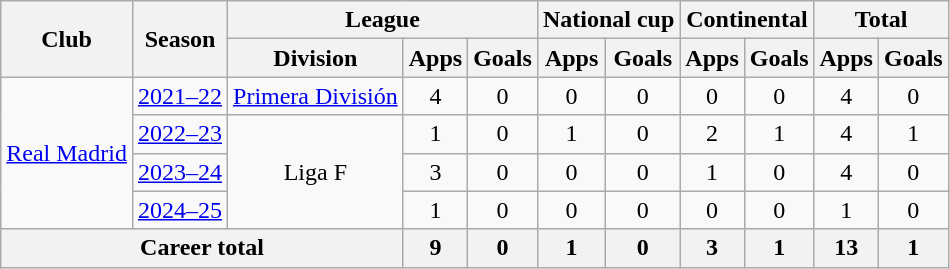<table class="wikitable" style="text-align:center">
<tr>
<th rowspan="2">Club</th>
<th rowspan="2">Season</th>
<th colspan="3">League</th>
<th colspan="2">National cup</th>
<th colspan="2">Continental</th>
<th colspan="2">Total</th>
</tr>
<tr>
<th>Division</th>
<th>Apps</th>
<th>Goals</th>
<th>Apps</th>
<th>Goals</th>
<th>Apps</th>
<th>Goals</th>
<th>Apps</th>
<th>Goals</th>
</tr>
<tr>
<td rowspan="4"><a href='#'>Real Madrid</a></td>
<td><a href='#'>2021–22</a></td>
<td><a href='#'>Primera División</a></td>
<td>4</td>
<td>0</td>
<td>0</td>
<td>0</td>
<td>0</td>
<td>0</td>
<td>4</td>
<td>0</td>
</tr>
<tr>
<td><a href='#'>2022–23</a></td>
<td rowspan="3">Liga F</td>
<td>1</td>
<td>0</td>
<td>1</td>
<td>0</td>
<td>2</td>
<td>1</td>
<td>4</td>
<td>1</td>
</tr>
<tr>
<td><a href='#'>2023–24</a></td>
<td>3</td>
<td>0</td>
<td>0</td>
<td>0</td>
<td>1</td>
<td>0</td>
<td>4</td>
<td>0</td>
</tr>
<tr>
<td><a href='#'>2024–25</a></td>
<td>1</td>
<td>0</td>
<td>0</td>
<td>0</td>
<td>0</td>
<td>0</td>
<td>1</td>
<td>0</td>
</tr>
<tr>
<th colspan="3">Career total</th>
<th>9</th>
<th>0</th>
<th>1</th>
<th>0</th>
<th>3</th>
<th>1</th>
<th>13</th>
<th>1</th>
</tr>
</table>
